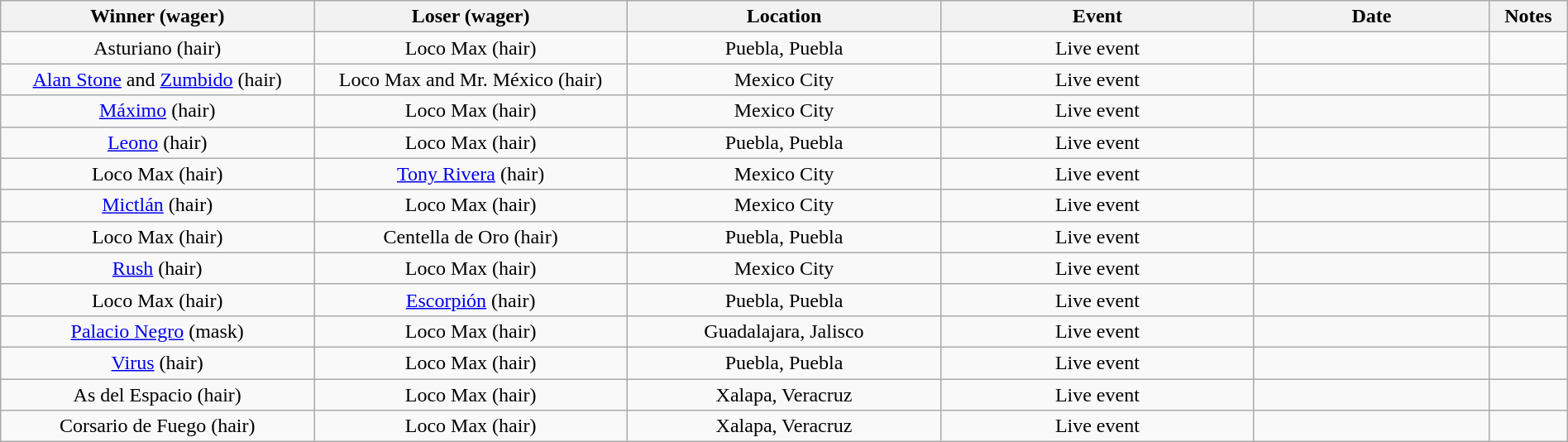<table class="wikitable sortable" width=100%  style="text-align: center">
<tr>
<th width=20% scope="col">Winner (wager)</th>
<th width=20% scope="col">Loser (wager)</th>
<th width=20% scope="col">Location</th>
<th width=20% scope="col">Event</th>
<th width=15% scope="col">Date</th>
<th class="unsortable" width=5% scope="col">Notes</th>
</tr>
<tr>
<td>Asturiano (hair)</td>
<td>Loco Max (hair)</td>
<td>Puebla, Puebla</td>
<td>Live event</td>
<td></td>
<td></td>
</tr>
<tr>
<td><a href='#'>Alan Stone</a> and <a href='#'>Zumbido</a> (hair)</td>
<td>Loco Max and Mr. México (hair)</td>
<td>Mexico City</td>
<td>Live event</td>
<td></td>
<td></td>
</tr>
<tr>
<td><a href='#'>Máximo</a> (hair)</td>
<td>Loco Max (hair)</td>
<td>Mexico City</td>
<td>Live event</td>
<td></td>
<td></td>
</tr>
<tr>
<td><a href='#'>Leono</a> (hair)</td>
<td>Loco Max (hair)</td>
<td>Puebla, Puebla</td>
<td>Live event</td>
<td></td>
<td></td>
</tr>
<tr>
<td>Loco Max (hair)</td>
<td><a href='#'>Tony Rivera</a> (hair)</td>
<td>Mexico City</td>
<td>Live event</td>
<td></td>
<td></td>
</tr>
<tr>
<td><a href='#'>Mictlán</a> (hair)</td>
<td>Loco Max (hair)</td>
<td>Mexico City</td>
<td>Live event</td>
<td></td>
<td></td>
</tr>
<tr>
<td>Loco Max (hair)</td>
<td>Centella de Oro (hair)</td>
<td>Puebla, Puebla</td>
<td>Live event</td>
<td></td>
<td></td>
</tr>
<tr>
<td><a href='#'>Rush</a> (hair)</td>
<td>Loco Max (hair)</td>
<td>Mexico City</td>
<td>Live event</td>
<td></td>
<td></td>
</tr>
<tr>
<td>Loco Max (hair)</td>
<td><a href='#'>Escorpión</a> (hair)</td>
<td>Puebla, Puebla</td>
<td>Live event</td>
<td></td>
<td></td>
</tr>
<tr>
<td><a href='#'>Palacio Negro</a> (mask)</td>
<td>Loco Max (hair)</td>
<td>Guadalajara, Jalisco</td>
<td>Live event</td>
<td></td>
<td></td>
</tr>
<tr>
<td><a href='#'>Virus</a> (hair)</td>
<td>Loco Max (hair)</td>
<td>Puebla, Puebla</td>
<td>Live event</td>
<td></td>
<td></td>
</tr>
<tr>
<td>As del Espacio (hair)</td>
<td>Loco Max (hair)</td>
<td>Xalapa, Veracruz</td>
<td>Live event</td>
<td></td>
<td> </td>
</tr>
<tr>
<td>Corsario de Fuego (hair)</td>
<td>Loco Max (hair)</td>
<td>Xalapa, Veracruz</td>
<td>Live event</td>
<td></td>
<td></td>
</tr>
</table>
